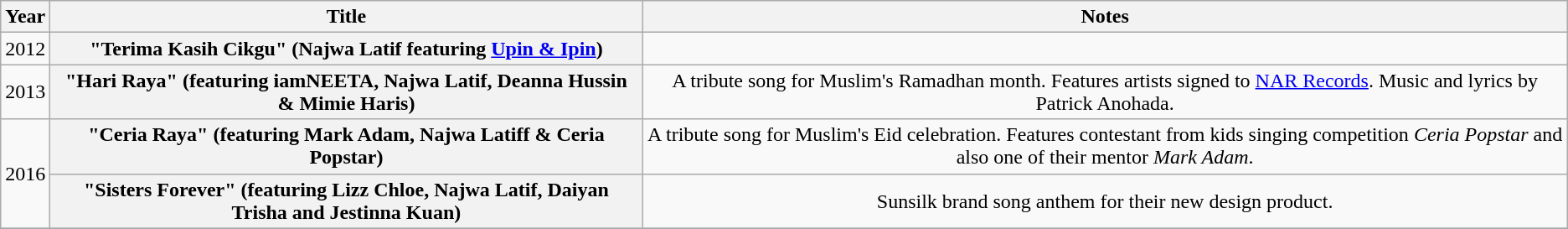<table class="wikitable plainrowheaders" style="text-align:center;">
<tr>
<th scope="col">Year</th>
<th scope="col">Title</th>
<th scope="col">Notes</th>
</tr>
<tr>
<td rowspan="1">2012</td>
<th scope="row">"Terima Kasih Cikgu" <span>(Najwa Latif featuring <a href='#'>Upin & Ipin</a>)</span></th>
<td></td>
</tr>
<tr>
<td rowspan="1">2013</td>
<th scope="row">"Hari Raya" <span>(featuring iamNEETA, Najwa Latif, Deanna Hussin & Mimie Haris)</span></th>
<td>A tribute song for Muslim's Ramadhan month. Features artists signed to <a href='#'>NAR Records</a>. Music and lyrics by Patrick Anohada.</td>
</tr>
<tr>
<td rowspan="2">2016</td>
<th scope="row">"Ceria Raya" <span>(featuring Mark Adam, Najwa Latiff & Ceria Popstar)</span></th>
<td>A tribute song for Muslim's Eid celebration. Features contestant from kids singing competition <em>Ceria Popstar</em> and also one of their mentor <em>Mark Adam</em>.</td>
</tr>
<tr>
<th scope="row">"Sisters Forever" <span>(featuring Lizz Chloe, Najwa Latif, Daiyan Trisha and Jestinna Kuan)</span></th>
<td>Sunsilk brand song anthem for their new design product.</td>
</tr>
<tr>
</tr>
</table>
